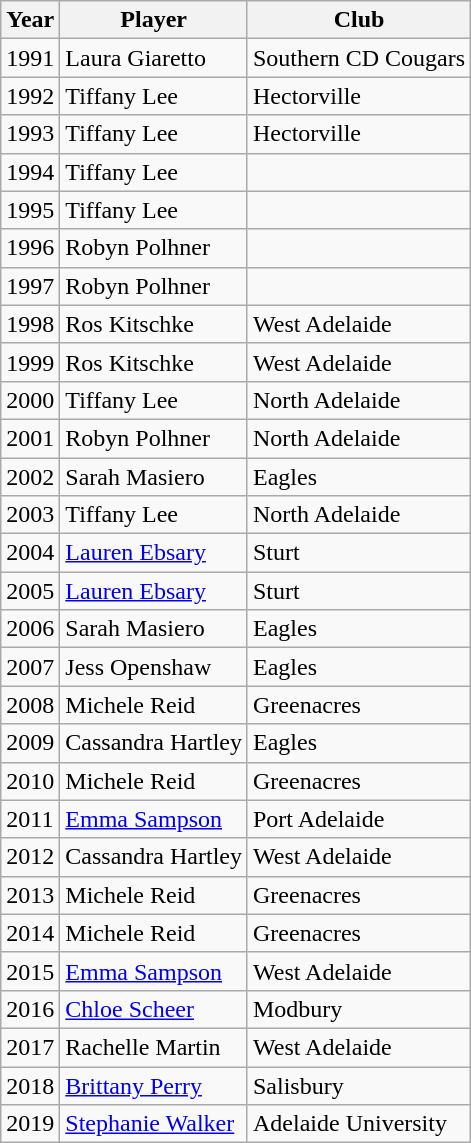<table class="wikitable">
<tr>
<th>Year</th>
<th>Player</th>
<th>Club</th>
</tr>
<tr>
<td>1991</td>
<td>Laura Giaretto</td>
<td>Southern CD Cougars</td>
</tr>
<tr>
<td>1992</td>
<td>Tiffany Lee</td>
<td>Hectorville</td>
</tr>
<tr>
<td>1993</td>
<td>Tiffany Lee</td>
<td>Hectorville</td>
</tr>
<tr>
<td>1994</td>
<td>Tiffany Lee</td>
<td></td>
</tr>
<tr>
<td>1995</td>
<td>Tiffany Lee</td>
<td></td>
</tr>
<tr>
<td>1996</td>
<td>Robyn Polhner</td>
<td></td>
</tr>
<tr>
<td>1997</td>
<td>Robyn Polhner</td>
<td></td>
</tr>
<tr>
<td>1998</td>
<td>Ros Kitschke</td>
<td>West Adelaide</td>
</tr>
<tr>
<td>1999</td>
<td>Ros Kitschke</td>
<td>West Adelaide</td>
</tr>
<tr>
<td>2000</td>
<td>Tiffany Lee</td>
<td>North Adelaide</td>
</tr>
<tr>
<td>2001</td>
<td>Robyn Polhner</td>
<td>North Adelaide</td>
</tr>
<tr>
<td>2002</td>
<td>Sarah Masiero</td>
<td>Eagles</td>
</tr>
<tr>
<td>2003</td>
<td>Tiffany Lee</td>
<td>North Adelaide</td>
</tr>
<tr>
<td>2004</td>
<td><a href='#'>Lauren Ebsary</a></td>
<td>Sturt</td>
</tr>
<tr>
<td>2005</td>
<td><a href='#'>Lauren Ebsary</a></td>
<td>Sturt</td>
</tr>
<tr>
<td>2006</td>
<td>Sarah Masiero</td>
<td>Eagles</td>
</tr>
<tr>
<td>2007</td>
<td>Jess Openshaw</td>
<td>Eagles</td>
</tr>
<tr>
<td>2008</td>
<td>Michele Reid</td>
<td>Greenacres</td>
</tr>
<tr>
<td>2009</td>
<td>Cassandra Hartley</td>
<td>Eagles</td>
</tr>
<tr>
<td>2010</td>
<td>Michele Reid</td>
<td>Greenacres</td>
</tr>
<tr>
<td>2011</td>
<td><a href='#'>Emma Sampson</a></td>
<td>Port Adelaide</td>
</tr>
<tr>
<td>2012</td>
<td>Cassandra Hartley</td>
<td>West Adelaide</td>
</tr>
<tr>
<td>2013</td>
<td>Michele Reid</td>
<td>Greenacres</td>
</tr>
<tr>
<td>2014</td>
<td>Michele Reid</td>
<td>Greenacres</td>
</tr>
<tr>
<td>2015</td>
<td><a href='#'>Emma Sampson</a></td>
<td>West Adelaide</td>
</tr>
<tr>
<td>2016</td>
<td><a href='#'>Chloe Scheer</a></td>
<td>Modbury</td>
</tr>
<tr>
<td>2017</td>
<td>Rachelle Martin</td>
<td>West Adelaide</td>
</tr>
<tr>
<td>2018</td>
<td><a href='#'>Brittany Perry</a></td>
<td>Salisbury</td>
</tr>
<tr>
<td>2019</td>
<td><a href='#'>Stephanie Walker</a></td>
<td>Adelaide University</td>
</tr>
</table>
